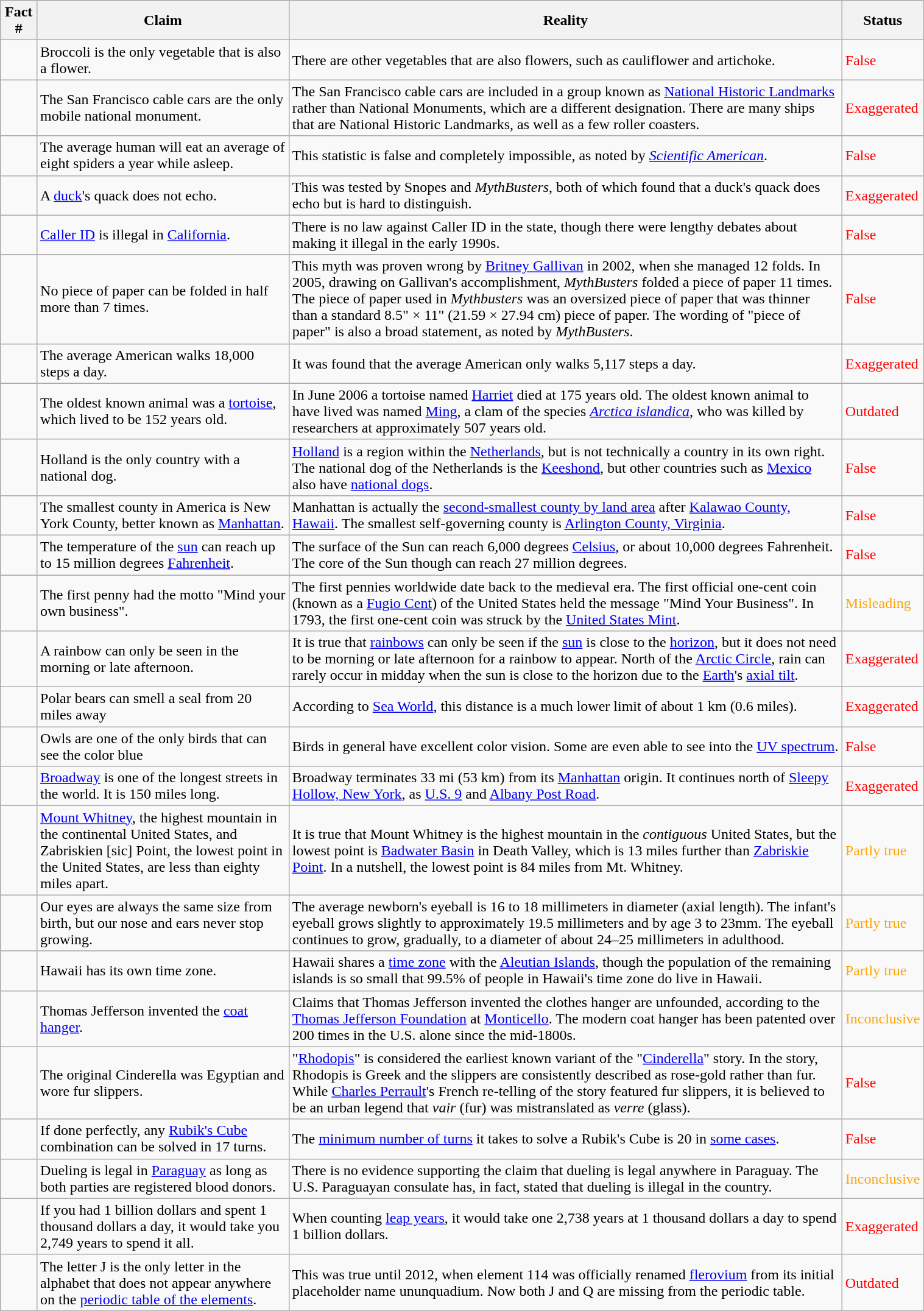<table class="wikitable sortable" style="width: 80%">
<tr>
<th>Fact #</th>
<th scope="col" class="unsortable">Claim</th>
<th scope="col" class="unsortable">Reality</th>
<th scope="col">Status</th>
</tr>
<tr>
<td></td>
<td>Broccoli is the only vegetable that is also a flower.</td>
<td>There are other vegetables that are also flowers, such as cauliflower and artichoke.</td>
<td style="color:red">False</td>
</tr>
<tr>
<td></td>
<td>The San Francisco cable cars are the only mobile national monument.</td>
<td>The San Francisco cable cars are included in a group known as <a href='#'>National Historic Landmarks</a> rather than National Monuments, which are a different designation. There are many ships that are National Historic Landmarks, as well as a few roller coasters.</td>
<td style="color:red">Exaggerated</td>
</tr>
<tr>
<td></td>
<td>The average human will eat an average of eight spiders a year while asleep.</td>
<td>This statistic is false and completely impossible, as noted by <em><a href='#'>Scientific American</a></em>.</td>
<td style="color:red">False</td>
</tr>
<tr>
<td></td>
<td>A <a href='#'>duck</a>'s quack does not echo.</td>
<td>This was tested by Snopes and <em>MythBusters</em>, both of which found that a duck's quack does echo but is hard to distinguish.</td>
<td style="color:red">Exaggerated</td>
</tr>
<tr>
<td></td>
<td><a href='#'>Caller ID</a> is illegal in <a href='#'>California</a>.</td>
<td>There is no law against Caller ID in the state, though there were lengthy debates about making it illegal in the early 1990s.</td>
<td style="color:red">False</td>
</tr>
<tr>
<td></td>
<td>No piece of paper can be folded in half more than 7 times.</td>
<td>This myth was proven wrong by <a href='#'>Britney Gallivan</a> in 2002, when she managed 12 folds. In 2005, drawing on Gallivan's accomplishment, <em>MythBusters</em> folded a piece of paper 11 times. The piece of paper used in <em>Mythbusters</em> was an oversized piece of paper that was thinner than a standard 8.5" × 11" (21.59 × 27.94 cm) piece of paper. The wording of "piece of paper" is also a broad statement, as noted by <em>MythBusters</em>.</td>
<td style="color:red">False</td>
</tr>
<tr>
<td></td>
<td>The average American walks 18,000 steps a day.</td>
<td>It was found that the average American only walks 5,117 steps a day.</td>
<td style="color:red">Exaggerated</td>
</tr>
<tr>
<td></td>
<td>The oldest known animal was a <a href='#'>tortoise</a>, which lived to be 152 years old.</td>
<td>In June 2006 a tortoise named <a href='#'>Harriet</a> died at 175 years old. The oldest known animal to have lived was named <a href='#'>Ming</a>, a clam of the species <em><a href='#'>Arctica islandica</a></em>, who was killed by researchers at approximately 507 years old.</td>
<td style="color:red">Outdated</td>
</tr>
<tr>
<td></td>
<td>Holland is the only country with a national dog.</td>
<td><a href='#'>Holland</a> is a region within the <a href='#'>Netherlands</a>, but is not technically a country in its own right. The national dog of the Netherlands is the <a href='#'>Keeshond</a>, but other countries such as <a href='#'>Mexico</a> also have <a href='#'>national dogs</a>.</td>
<td style="color:red">False</td>
</tr>
<tr>
<td></td>
<td>The smallest county in America is New York County, better known as <a href='#'>Manhattan</a>.</td>
<td>Manhattan is actually the <a href='#'>second-smallest county by land area</a> after <a href='#'>Kalawao County, Hawaii</a>. The smallest self-governing county is <a href='#'>Arlington County, Virginia</a>.</td>
<td style="color:red">False</td>
</tr>
<tr>
<td></td>
<td>The temperature of the <a href='#'>sun</a> can reach up to 15 million degrees <a href='#'>Fahrenheit</a>.</td>
<td>The surface of the Sun can reach 6,000 degrees <a href='#'>Celsius</a>, or about 10,000 degrees Fahrenheit. The core of the Sun though can reach 27 million degrees.</td>
<td style="color:red">False</td>
</tr>
<tr>
<td></td>
<td>The first penny had the motto "Mind your own business".</td>
<td>The first pennies worldwide date back to the medieval era. The first official one-cent coin (known as a <a href='#'>Fugio Cent</a>) of the United States held the message "Mind Your Business". In 1793, the first one-cent coin was struck by the <a href='#'>United States Mint</a>.</td>
<td style="color:orange">Misleading</td>
</tr>
<tr>
<td></td>
<td>A rainbow can only be seen in the morning or late afternoon.</td>
<td>It is true that <a href='#'>rainbows</a> can only be seen if the <a href='#'>sun</a> is close to the <a href='#'>horizon</a>, but it does not need to be morning or late afternoon for a rainbow to appear. North of the <a href='#'>Arctic Circle</a>, rain can rarely occur in midday when the sun is close to the horizon due to the <a href='#'>Earth</a>'s <a href='#'>axial tilt</a>.</td>
<td style="color:red">Exaggerated</td>
</tr>
<tr>
<td></td>
<td>Polar bears can smell a seal from 20 miles away</td>
<td>According to <a href='#'>Sea World</a>, this distance is a much lower limit of about 1 km (0.6 miles).</td>
<td style="color:red">Exaggerated</td>
</tr>
<tr>
<td></td>
<td>Owls are one of the only birds that can see the color blue</td>
<td>Birds in general have excellent color vision. Some are even able to see into the <a href='#'>UV spectrum</a>.</td>
<td style="color:red">False</td>
</tr>
<tr>
<td></td>
<td><a href='#'>Broadway</a> is one of the longest streets in the world. It is 150 miles long.</td>
<td>Broadway terminates 33 mi (53 km) from its <a href='#'>Manhattan</a> origin. It continues north of <a href='#'>Sleepy Hollow, New York</a>, as <a href='#'>U.S. 9</a> and <a href='#'>Albany Post Road</a>.</td>
<td style="color:red">Exaggerated</td>
</tr>
<tr>
<td></td>
<td><a href='#'>Mount Whitney</a>, the highest mountain in the continental United States, and Zabriskien [sic] Point, the lowest point in the United States, are less than eighty miles apart.</td>
<td>It is true that Mount Whitney is the highest mountain in the <em>contiguous</em> United States, but the lowest point is <a href='#'>Badwater Basin</a> in Death Valley, which is 13 miles further than <a href='#'>Zabriskie Point</a>. In a nutshell, the lowest point is 84 miles from Mt. Whitney.</td>
<td style="color:orange">Partly true</td>
</tr>
<tr>
<td></td>
<td>Our eyes are always the same size from birth, but our nose and ears never stop growing.</td>
<td>The average newborn's eyeball is 16 to 18 millimeters in diameter (axial length). The infant's eyeball grows slightly to approximately 19.5 millimeters and by age 3 to 23mm. The eyeball continues to grow, gradually, to a diameter of about 24–25 millimeters in adulthood.</td>
<td style="color:orange">Partly true</td>
</tr>
<tr>
<td></td>
<td>Hawaii has its own time zone.</td>
<td>Hawaii shares a <a href='#'>time zone</a> with the <a href='#'>Aleutian Islands</a>, though the population of the remaining islands is so small that 99.5% of people in Hawaii's time zone do live in Hawaii.</td>
<td style="color:orange">Partly true</td>
</tr>
<tr>
<td></td>
<td>Thomas Jefferson invented the <a href='#'>coat hanger</a>.</td>
<td>Claims that Thomas Jefferson invented the clothes hanger are unfounded, according to the <a href='#'>Thomas Jefferson Foundation</a> at <a href='#'>Monticello</a>. The modern coat hanger has been patented over 200 times in the U.S. alone since the mid-1800s.</td>
<td style="color:orange">Inconclusive</td>
</tr>
<tr>
<td></td>
<td>The original Cinderella was Egyptian and wore fur slippers.</td>
<td>"<a href='#'>Rhodopis</a>" is considered the earliest known variant of the "<a href='#'>Cinderella</a>" story. In the story, Rhodopis is Greek and the slippers are consistently described as rose-gold rather than fur. While <a href='#'>Charles Perrault</a>'s French re-telling of the story featured fur slippers, it is believed to be an urban legend that <em>vair</em> (fur) was mistranslated as <em>verre</em> (glass).</td>
<td style="color:red">False</td>
</tr>
<tr>
<td></td>
<td>If done perfectly, any <a href='#'>Rubik's Cube</a> combination can be solved in 17 turns.</td>
<td>The <a href='#'>minimum number of turns</a> it takes to solve a Rubik's Cube is 20 in <a href='#'>some cases</a>.</td>
<td style="color:red">False</td>
</tr>
<tr>
<td></td>
<td>Dueling is legal in <a href='#'>Paraguay</a> as long as both parties are registered blood donors.</td>
<td>There is no evidence supporting the claim that dueling is legal anywhere in Paraguay. The U.S. Paraguayan consulate has, in fact, stated that dueling is illegal in the country.</td>
<td style="color:orange">Inconclusive</td>
</tr>
<tr>
<td></td>
<td>If you had 1 billion dollars and spent 1 thousand dollars a day, it would take you 2,749 years to spend it all.</td>
<td>When counting <a href='#'>leap years</a>, it would take one 2,738 years at 1 thousand dollars a day to spend 1 billion dollars.</td>
<td style="color:red">Exaggerated</td>
</tr>
<tr>
<td></td>
<td>The letter J is the only letter in the alphabet that does not appear anywhere on the <a href='#'>periodic table of the elements</a>.</td>
<td>This was true until 2012, when element 114 was officially renamed <a href='#'>flerovium</a> from its initial placeholder name ununquadium. Now both J and Q are missing from the periodic table.</td>
<td style="color:red">Outdated</td>
</tr>
</table>
